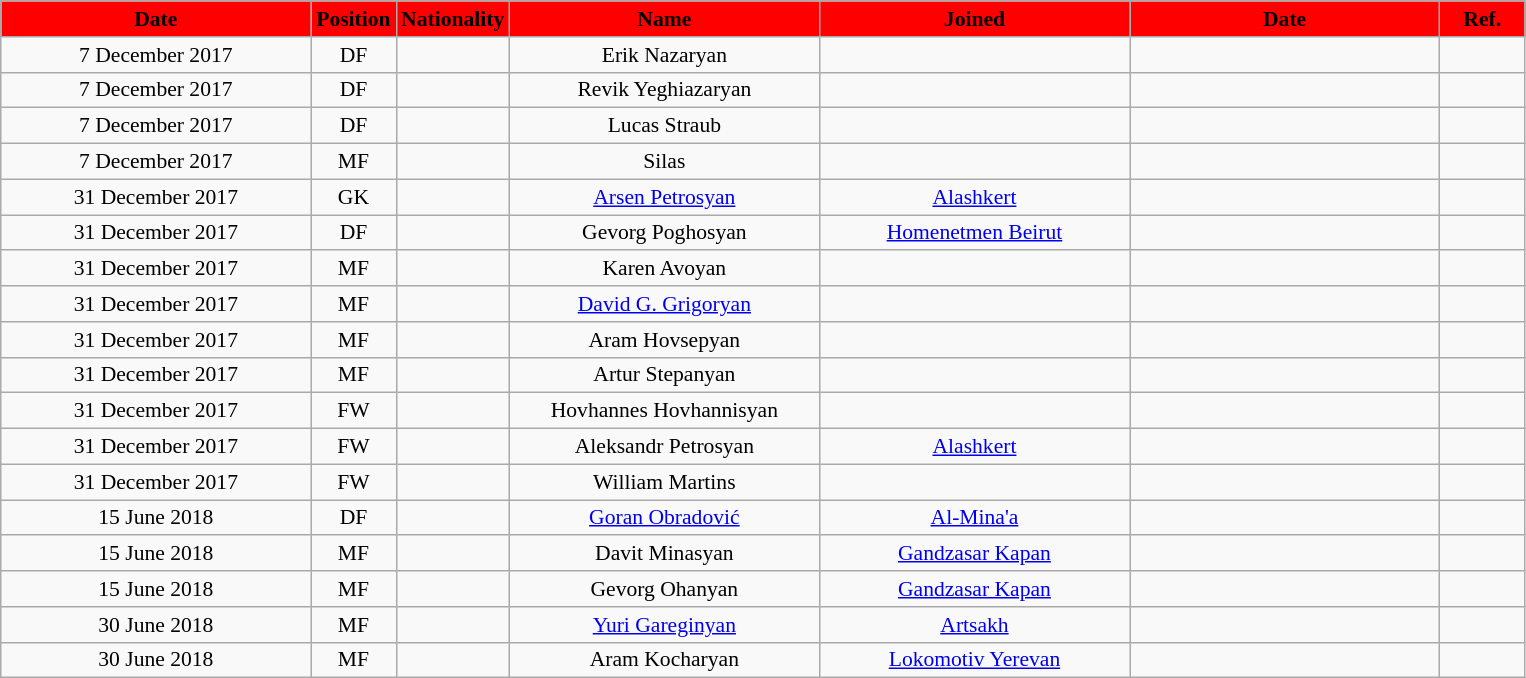<table class="wikitable"  style="text-align:center; font-size:90%; ">
<tr>
<th style="background:#FF0000; color:#000000; width:200px;">Date</th>
<th style="background:#FF0000; color:#000000; width:50px;">Position</th>
<th style="background:#FF0000; color:#000000; width:50px;">Nationality</th>
<th style="background:#FF0000; color:#000000; width:200px;">Name</th>
<th style="background:#FF0000; color:#000000; width:200px;">Joined</th>
<th style="background:#FF0000; color:#000000; width:200px;">Date</th>
<th style="background:#FF0000; color:#000000; width:50px;">Ref.</th>
</tr>
<tr>
<td>7 December 2017</td>
<td>DF</td>
<td></td>
<td>Erik Nazaryan</td>
<td></td>
<td></td>
<td></td>
</tr>
<tr>
<td>7 December 2017</td>
<td>DF</td>
<td></td>
<td>Revik Yeghiazaryan</td>
<td></td>
<td></td>
<td></td>
</tr>
<tr>
<td>7 December 2017</td>
<td>DF</td>
<td></td>
<td>Lucas Straub</td>
<td></td>
<td></td>
<td></td>
</tr>
<tr>
<td>7 December 2017</td>
<td>MF</td>
<td></td>
<td>Silas</td>
<td></td>
<td></td>
<td></td>
</tr>
<tr>
<td>31 December 2017</td>
<td>GK</td>
<td></td>
<td><a href='#'>Arsen Petrosyan</a></td>
<td><a href='#'>Alashkert</a></td>
<td></td>
<td></td>
</tr>
<tr>
<td>31 December 2017</td>
<td>DF</td>
<td></td>
<td>Gevorg Poghosyan</td>
<td><a href='#'>Homenetmen Beirut</a></td>
<td></td>
<td></td>
</tr>
<tr>
<td>31 December 2017</td>
<td>MF</td>
<td></td>
<td>Karen Avoyan</td>
<td></td>
<td></td>
<td></td>
</tr>
<tr>
<td>31 December 2017</td>
<td>MF</td>
<td></td>
<td><a href='#'>David G. Grigoryan</a></td>
<td></td>
<td></td>
<td></td>
</tr>
<tr>
<td>31 December 2017</td>
<td>MF</td>
<td></td>
<td>Aram Hovsepyan</td>
<td></td>
<td></td>
<td></td>
</tr>
<tr>
<td>31 December 2017</td>
<td>MF</td>
<td></td>
<td>Artur Stepanyan</td>
<td></td>
<td></td>
<td></td>
</tr>
<tr>
<td>31 December 2017</td>
<td>FW</td>
<td></td>
<td>Hovhannes Hovhannisyan</td>
<td></td>
<td></td>
<td></td>
</tr>
<tr>
<td>31 December 2017</td>
<td>FW</td>
<td></td>
<td>Aleksandr Petrosyan</td>
<td><a href='#'>Alashkert</a></td>
<td></td>
<td></td>
</tr>
<tr>
<td>31 December 2017</td>
<td>FW</td>
<td></td>
<td>William Martins</td>
<td></td>
<td></td>
<td></td>
</tr>
<tr>
<td>15 June 2018</td>
<td>DF</td>
<td></td>
<td><a href='#'>Goran Obradović</a></td>
<td><a href='#'>Al-Mina'a</a></td>
<td></td>
<td></td>
</tr>
<tr>
<td>15 June 2018</td>
<td>MF</td>
<td></td>
<td>Davit Minasyan</td>
<td><a href='#'>Gandzasar Kapan</a></td>
<td></td>
<td></td>
</tr>
<tr>
<td>15 June 2018</td>
<td>MF</td>
<td></td>
<td>Gevorg Ohanyan</td>
<td><a href='#'>Gandzasar Kapan</a></td>
<td></td>
<td></td>
</tr>
<tr>
<td>30 June 2018</td>
<td>MF</td>
<td></td>
<td><a href='#'>Yuri Gareginyan</a></td>
<td><a href='#'>Artsakh</a></td>
<td></td>
<td></td>
</tr>
<tr>
<td>30 June 2018</td>
<td>MF</td>
<td></td>
<td>Aram Kocharyan</td>
<td><a href='#'>Lokomotiv Yerevan</a></td>
<td></td>
<td></td>
</tr>
</table>
